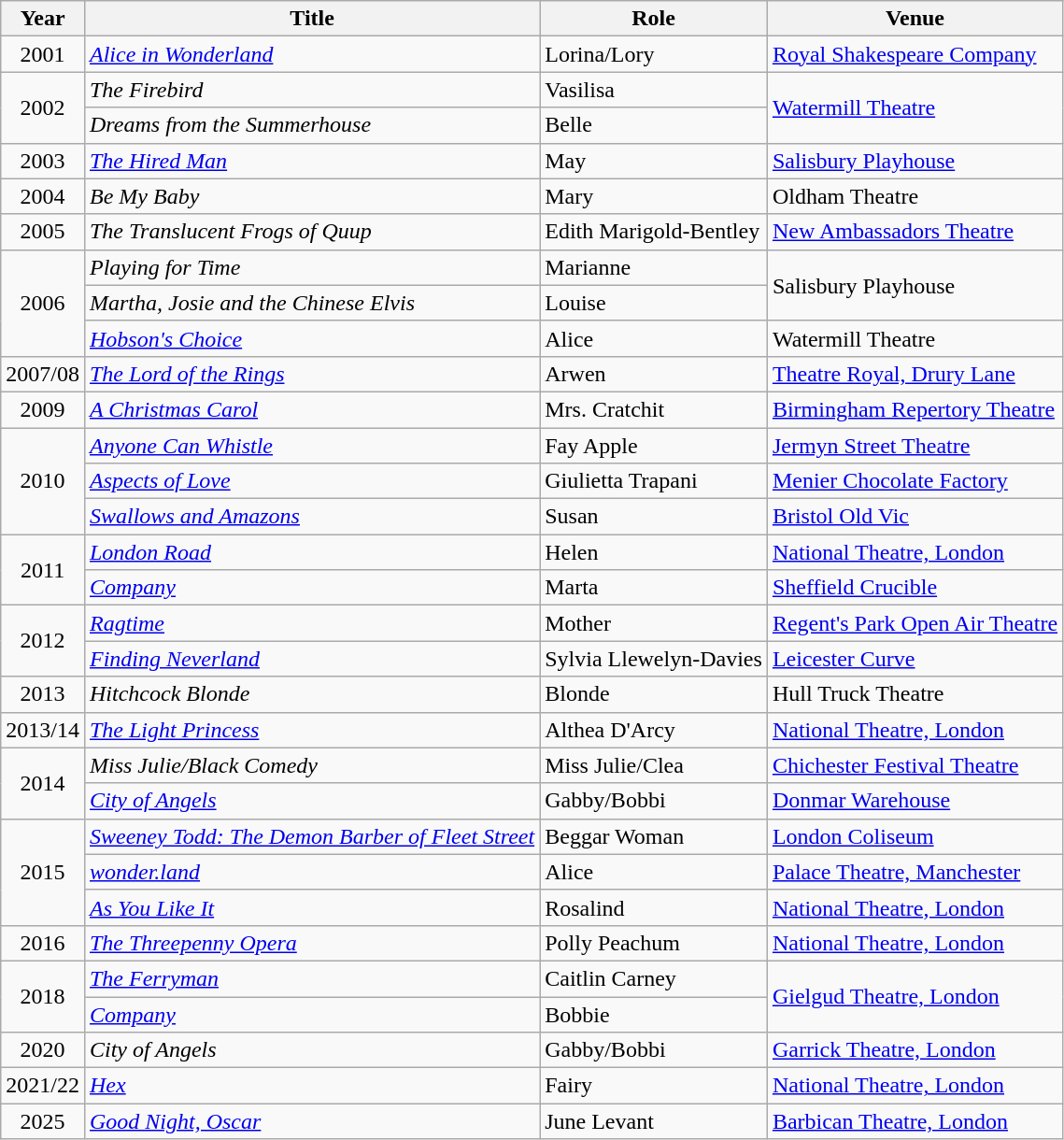<table class="wikitable sortable">
<tr>
<th>Year</th>
<th>Title</th>
<th>Role</th>
<th>Venue</th>
</tr>
<tr>
<td style="text-align:center;">2001</td>
<td><em><a href='#'>Alice in Wonderland</a></em></td>
<td>Lorina/Lory</td>
<td><a href='#'>Royal Shakespeare Company</a></td>
</tr>
<tr>
<td rowspan="2" style="text-align:center;">2002</td>
<td><em>The Firebird</em></td>
<td>Vasilisa</td>
<td rowspan="2"><a href='#'>Watermill Theatre</a></td>
</tr>
<tr>
<td><em>Dreams from the Summerhouse</em></td>
<td>Belle</td>
</tr>
<tr>
<td style="text-align:center;">2003</td>
<td><em><a href='#'>The Hired Man</a></em></td>
<td>May</td>
<td><a href='#'>Salisbury Playhouse</a></td>
</tr>
<tr>
<td style="text-align:center;">2004</td>
<td><em>Be My Baby</em></td>
<td>Mary</td>
<td>Oldham Theatre</td>
</tr>
<tr>
<td style="text-align:center;">2005</td>
<td><em>The Translucent Frogs of Quup</em></td>
<td>Edith Marigold-Bentley</td>
<td><a href='#'>New Ambassadors Theatre</a></td>
</tr>
<tr>
<td rowspan="3" style="text-align:center;">2006</td>
<td><em>Playing for Time</em></td>
<td>Marianne</td>
<td rowspan="2">Salisbury Playhouse</td>
</tr>
<tr>
<td><em>Martha, Josie and the Chinese Elvis</em></td>
<td>Louise</td>
</tr>
<tr>
<td><em><a href='#'>Hobson's Choice</a></em></td>
<td>Alice</td>
<td>Watermill Theatre</td>
</tr>
<tr>
<td style="text-align:center;">2007/08</td>
<td><em><a href='#'>The Lord of the Rings</a></em></td>
<td>Arwen</td>
<td><a href='#'>Theatre Royal, Drury Lane</a></td>
</tr>
<tr>
<td style="text-align:center;">2009</td>
<td><em><a href='#'>A Christmas Carol</a></em></td>
<td>Mrs. Cratchit</td>
<td><a href='#'>Birmingham Repertory Theatre</a></td>
</tr>
<tr>
<td rowspan="3" style="text-align:center;">2010</td>
<td><em><a href='#'>Anyone Can Whistle</a></em></td>
<td>Fay Apple</td>
<td><a href='#'>Jermyn Street Theatre</a></td>
</tr>
<tr>
<td><em><a href='#'>Aspects of Love</a></em></td>
<td>Giulietta Trapani</td>
<td><a href='#'>Menier Chocolate Factory</a></td>
</tr>
<tr>
<td><em><a href='#'>Swallows and Amazons</a></em></td>
<td>Susan</td>
<td><a href='#'>Bristol Old Vic</a></td>
</tr>
<tr>
<td rowspan="2" style="text-align:center;">2011</td>
<td><em><a href='#'>London Road</a></em></td>
<td>Helen</td>
<td><a href='#'>National Theatre, London</a></td>
</tr>
<tr>
<td><em><a href='#'>Company</a></em></td>
<td>Marta</td>
<td><a href='#'>Sheffield Crucible</a></td>
</tr>
<tr>
<td rowspan="2" style="text-align:center;">2012</td>
<td><em><a href='#'>Ragtime</a></em></td>
<td>Mother</td>
<td><a href='#'>Regent's Park Open Air Theatre</a></td>
</tr>
<tr>
<td><em><a href='#'>Finding Neverland</a></em></td>
<td>Sylvia Llewelyn-Davies</td>
<td><a href='#'>Leicester Curve</a></td>
</tr>
<tr>
<td style="text-align:center;">2013</td>
<td><em>Hitchcock Blonde</em></td>
<td>Blonde</td>
<td>Hull Truck Theatre</td>
</tr>
<tr>
<td style="text-align:center;">2013/14</td>
<td><em><a href='#'>The Light Princess</a></em></td>
<td>Althea D'Arcy</td>
<td><a href='#'>National Theatre, London</a></td>
</tr>
<tr>
<td rowspan="2" style="text-align:center;">2014</td>
<td><em>Miss Julie/Black Comedy</em></td>
<td>Miss Julie/Clea</td>
<td><a href='#'>Chichester Festival Theatre</a></td>
</tr>
<tr>
<td><em><a href='#'>City of Angels</a></em></td>
<td>Gabby/Bobbi</td>
<td><a href='#'>Donmar Warehouse</a></td>
</tr>
<tr>
<td rowspan="3" style="text-align:center;">2015</td>
<td><em><a href='#'>Sweeney Todd: The Demon Barber of Fleet Street</a></em></td>
<td>Beggar Woman</td>
<td><a href='#'>London Coliseum</a></td>
</tr>
<tr>
<td><em><a href='#'>wonder.land</a></em></td>
<td>Alice</td>
<td><a href='#'>Palace Theatre, Manchester</a></td>
</tr>
<tr>
<td><em><a href='#'>As You Like It</a></em></td>
<td>Rosalind</td>
<td><a href='#'>National Theatre, London</a></td>
</tr>
<tr>
<td style="text-align:center;">2016</td>
<td><em><a href='#'>The Threepenny Opera</a></em></td>
<td>Polly Peachum</td>
<td><a href='#'>National Theatre, London</a></td>
</tr>
<tr>
<td rowspan="2" style="text-align:center;">2018</td>
<td><em><a href='#'>The Ferryman</a></em></td>
<td>Caitlin Carney</td>
<td rowspan="2"><a href='#'>Gielgud Theatre, London</a></td>
</tr>
<tr>
<td><em><a href='#'>Company</a></em></td>
<td>Bobbie</td>
</tr>
<tr>
<td style="text-align:center;">2020</td>
<td><em>City of Angels</em></td>
<td>Gabby/Bobbi</td>
<td><a href='#'>Garrick Theatre, London</a></td>
</tr>
<tr>
<td style="text-align:center;">2021/22</td>
<td><em><a href='#'>Hex</a></em></td>
<td>Fairy</td>
<td><a href='#'>National Theatre, London</a></td>
</tr>
<tr>
<td style=text-align:center;>2025</td>
<td><em><a href='#'>Good Night, Oscar</a></em></td>
<td>June Levant</td>
<td><a href='#'>Barbican Theatre, London</a></td>
</tr>
</table>
